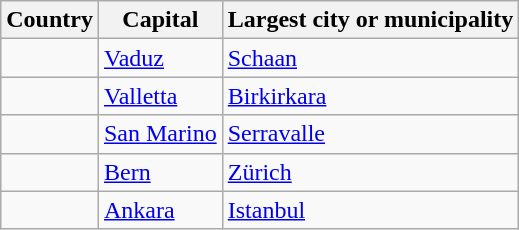<table class="wikitable">
<tr>
<th>Country</th>
<th>Capital</th>
<th>Largest city or municipality</th>
</tr>
<tr>
<td></td>
<td><a href='#'>Vaduz</a></td>
<td><a href='#'>Schaan</a></td>
</tr>
<tr>
<td></td>
<td><a href='#'>Valletta</a></td>
<td><a href='#'>Birkirkara</a></td>
</tr>
<tr>
<td></td>
<td><a href='#'>San Marino</a></td>
<td><a href='#'>Serravalle</a></td>
</tr>
<tr>
<td></td>
<td><a href='#'>Bern</a></td>
<td><a href='#'>Zürich</a></td>
</tr>
<tr>
<td></td>
<td><a href='#'>Ankara</a></td>
<td><a href='#'>Istanbul</a></td>
</tr>
</table>
